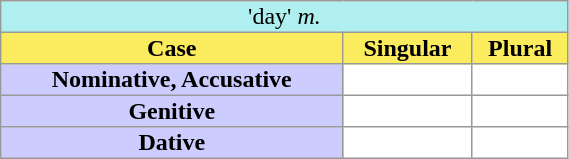<table border=1 width=30% style="text-align:center; margin:1em 1em 1em 0; border:1px #999 solid; border-collapse:collapse;">
<tr>
<td colspan="3" style="background:#afefef;"><strong></strong> 'day' <em>m.</em></td>
</tr>
<tr>
<th style="background:#FBEC5D;">Case</th>
<th style="background:#FBEC5D;">Singular</th>
<th style="background:#FBEC5D;">Plural</th>
</tr>
<tr>
<td style="background:#CCCCFF;"><strong>Nominative,  Accusative</strong></td>
<td></td>
<td></td>
</tr>
<tr>
<td style="background:#CCCCFF;"><strong>Genitive</strong></td>
<td></td>
<td></td>
</tr>
<tr>
<td style="background:#CCCCFF;"><strong>Dative</strong></td>
<td></td>
<td></td>
</tr>
</table>
